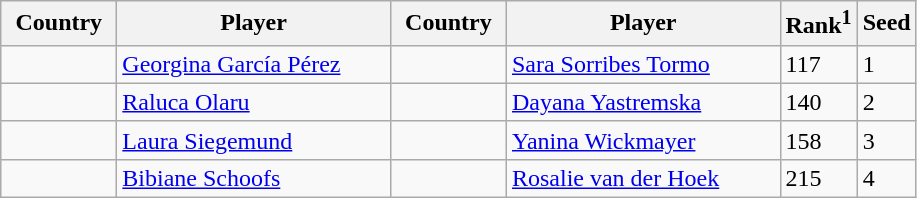<table class="sortable wikitable">
<tr>
<th width="70">Country</th>
<th width="175">Player</th>
<th width="70">Country</th>
<th width="175">Player</th>
<th>Rank<sup>1</sup></th>
<th>Seed</th>
</tr>
<tr>
<td></td>
<td><a href='#'>Georgina García Pérez</a></td>
<td></td>
<td><a href='#'>Sara Sorribes Tormo</a></td>
<td>117</td>
<td>1</td>
</tr>
<tr>
<td></td>
<td><a href='#'>Raluca Olaru</a></td>
<td></td>
<td><a href='#'>Dayana Yastremska</a></td>
<td>140</td>
<td>2</td>
</tr>
<tr>
<td></td>
<td><a href='#'>Laura Siegemund</a></td>
<td></td>
<td><a href='#'>Yanina Wickmayer</a></td>
<td>158</td>
<td>3</td>
</tr>
<tr>
<td></td>
<td><a href='#'>Bibiane Schoofs</a></td>
<td></td>
<td><a href='#'>Rosalie van der Hoek</a></td>
<td>215</td>
<td>4</td>
</tr>
</table>
